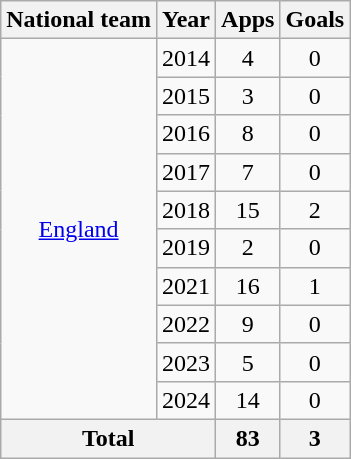<table class="wikitable" style="text-align: center;">
<tr>
<th>National team</th>
<th>Year</th>
<th>Apps</th>
<th>Goals</th>
</tr>
<tr>
<td rowspan="10"><a href='#'>England</a></td>
<td>2014</td>
<td>4</td>
<td>0</td>
</tr>
<tr>
<td>2015</td>
<td>3</td>
<td>0</td>
</tr>
<tr>
<td>2016</td>
<td>8</td>
<td>0</td>
</tr>
<tr>
<td>2017</td>
<td>7</td>
<td>0</td>
</tr>
<tr>
<td>2018</td>
<td>15</td>
<td>2</td>
</tr>
<tr>
<td>2019</td>
<td>2</td>
<td>0</td>
</tr>
<tr>
<td>2021</td>
<td>16</td>
<td>1</td>
</tr>
<tr>
<td>2022</td>
<td>9</td>
<td>0</td>
</tr>
<tr>
<td>2023</td>
<td>5</td>
<td>0</td>
</tr>
<tr>
<td>2024</td>
<td>14</td>
<td>0</td>
</tr>
<tr>
<th colspan="2">Total</th>
<th>83</th>
<th>3</th>
</tr>
</table>
